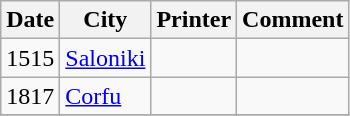<table class="wikitable">
<tr>
<th>Date</th>
<th>City</th>
<th>Printer</th>
<th>Comment</th>
</tr>
<tr>
<td>1515</td>
<td><a href='#'>Saloniki</a></td>
<td></td>
</tr>
<tr>
<td>1817</td>
<td><a href='#'>Corfu</a></td>
<td></td>
<td></td>
</tr>
<tr>
</tr>
</table>
